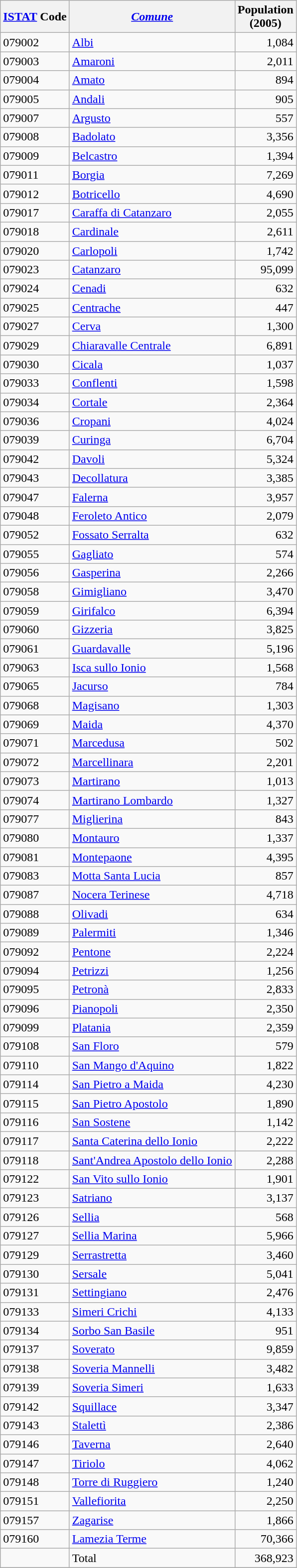<table class="wikitable sortable">
<tr>
<th><a href='#'>ISTAT</a> Code</th>
<th><em><a href='#'>Comune</a></em></th>
<th>Population <br>(2005)</th>
</tr>
<tr>
<td>079002</td>
<td><a href='#'>Albi</a></td>
<td align="right">1,084</td>
</tr>
<tr>
<td>079003</td>
<td><a href='#'>Amaroni</a></td>
<td align="right">2,011</td>
</tr>
<tr>
<td>079004</td>
<td><a href='#'>Amato</a></td>
<td align="right">894</td>
</tr>
<tr>
<td>079005</td>
<td><a href='#'>Andali</a></td>
<td align="right">905</td>
</tr>
<tr>
<td>079007</td>
<td><a href='#'>Argusto</a></td>
<td align="right">557</td>
</tr>
<tr>
<td>079008</td>
<td><a href='#'>Badolato</a></td>
<td align="right">3,356</td>
</tr>
<tr>
<td>079009</td>
<td><a href='#'>Belcastro</a></td>
<td align="right">1,394</td>
</tr>
<tr>
<td>079011</td>
<td><a href='#'>Borgia</a></td>
<td align="right">7,269</td>
</tr>
<tr>
<td>079012</td>
<td><a href='#'>Botricello</a></td>
<td align="right">4,690</td>
</tr>
<tr>
<td>079017</td>
<td><a href='#'>Caraffa di Catanzaro</a></td>
<td align="right">2,055</td>
</tr>
<tr>
<td>079018</td>
<td><a href='#'>Cardinale</a></td>
<td align="right">2,611</td>
</tr>
<tr>
<td>079020</td>
<td><a href='#'>Carlopoli</a></td>
<td align="right">1,742</td>
</tr>
<tr>
<td>079023</td>
<td><a href='#'>Catanzaro</a></td>
<td align="right">95,099</td>
</tr>
<tr>
<td>079024</td>
<td><a href='#'>Cenadi</a></td>
<td align="right">632</td>
</tr>
<tr>
<td>079025</td>
<td><a href='#'>Centrache</a></td>
<td align="right">447</td>
</tr>
<tr>
<td>079027</td>
<td><a href='#'>Cerva</a></td>
<td align="right">1,300</td>
</tr>
<tr>
<td>079029</td>
<td><a href='#'>Chiaravalle Centrale</a></td>
<td align="right">6,891</td>
</tr>
<tr>
<td>079030</td>
<td><a href='#'>Cicala</a></td>
<td align="right">1,037</td>
</tr>
<tr>
<td>079033</td>
<td><a href='#'>Conflenti</a></td>
<td align="right">1,598</td>
</tr>
<tr>
<td>079034</td>
<td><a href='#'>Cortale</a></td>
<td align="right">2,364</td>
</tr>
<tr>
<td>079036</td>
<td><a href='#'>Cropani</a></td>
<td align="right">4,024</td>
</tr>
<tr>
<td>079039</td>
<td><a href='#'>Curinga</a></td>
<td align="right">6,704</td>
</tr>
<tr>
<td>079042</td>
<td><a href='#'>Davoli</a></td>
<td align="right">5,324</td>
</tr>
<tr>
<td>079043</td>
<td><a href='#'>Decollatura</a></td>
<td align="right">3,385</td>
</tr>
<tr>
<td>079047</td>
<td><a href='#'>Falerna</a></td>
<td align="right">3,957</td>
</tr>
<tr>
<td>079048</td>
<td><a href='#'>Feroleto Antico</a></td>
<td align="right">2,079</td>
</tr>
<tr>
<td>079052</td>
<td><a href='#'>Fossato Serralta</a></td>
<td align="right">632</td>
</tr>
<tr>
<td>079055</td>
<td><a href='#'>Gagliato</a></td>
<td align="right">574</td>
</tr>
<tr>
<td>079056</td>
<td><a href='#'>Gasperina</a></td>
<td align="right">2,266</td>
</tr>
<tr>
<td>079058</td>
<td><a href='#'>Gimigliano</a></td>
<td align="right">3,470</td>
</tr>
<tr>
<td>079059</td>
<td><a href='#'>Girifalco</a></td>
<td align="right">6,394</td>
</tr>
<tr>
<td>079060</td>
<td><a href='#'>Gizzeria</a></td>
<td align="right">3,825</td>
</tr>
<tr>
<td>079061</td>
<td><a href='#'>Guardavalle</a></td>
<td align="right">5,196</td>
</tr>
<tr>
<td>079063</td>
<td><a href='#'>Isca sullo Ionio</a></td>
<td align="right">1,568</td>
</tr>
<tr>
<td>079065</td>
<td><a href='#'>Jacurso</a></td>
<td align="right">784</td>
</tr>
<tr>
<td>079068</td>
<td><a href='#'>Magisano</a></td>
<td align="right">1,303</td>
</tr>
<tr>
<td>079069</td>
<td><a href='#'>Maida</a></td>
<td align="right">4,370</td>
</tr>
<tr>
<td>079071</td>
<td><a href='#'>Marcedusa</a></td>
<td align="right">502</td>
</tr>
<tr>
<td>079072</td>
<td><a href='#'>Marcellinara</a></td>
<td align="right">2,201</td>
</tr>
<tr>
<td>079073</td>
<td><a href='#'>Martirano</a></td>
<td align="right">1,013</td>
</tr>
<tr>
<td>079074</td>
<td><a href='#'>Martirano Lombardo</a></td>
<td align="right">1,327</td>
</tr>
<tr>
<td>079077</td>
<td><a href='#'>Miglierina</a></td>
<td align="right">843</td>
</tr>
<tr>
<td>079080</td>
<td><a href='#'>Montauro</a></td>
<td align="right">1,337</td>
</tr>
<tr>
<td>079081</td>
<td><a href='#'>Montepaone</a></td>
<td align="right">4,395</td>
</tr>
<tr>
<td>079083</td>
<td><a href='#'>Motta Santa Lucia</a></td>
<td align="right">857</td>
</tr>
<tr>
<td>079087</td>
<td><a href='#'>Nocera Terinese</a></td>
<td align="right">4,718</td>
</tr>
<tr>
<td>079088</td>
<td><a href='#'>Olivadi</a></td>
<td align="right">634</td>
</tr>
<tr>
<td>079089</td>
<td><a href='#'>Palermiti</a></td>
<td align="right">1,346</td>
</tr>
<tr>
<td>079092</td>
<td><a href='#'>Pentone</a></td>
<td align="right">2,224</td>
</tr>
<tr>
<td>079094</td>
<td><a href='#'>Petrizzi</a></td>
<td align="right">1,256</td>
</tr>
<tr>
<td>079095</td>
<td><a href='#'>Petronà</a></td>
<td align="right">2,833</td>
</tr>
<tr>
<td>079096</td>
<td><a href='#'>Pianopoli</a></td>
<td align="right">2,350</td>
</tr>
<tr>
<td>079099</td>
<td><a href='#'>Platania</a></td>
<td align="right">2,359</td>
</tr>
<tr>
<td>079108</td>
<td><a href='#'>San Floro</a></td>
<td align="right">579</td>
</tr>
<tr>
<td>079110</td>
<td><a href='#'>San Mango d'Aquino</a></td>
<td align="right">1,822</td>
</tr>
<tr>
<td>079114</td>
<td><a href='#'>San Pietro a Maida</a></td>
<td align="right">4,230</td>
</tr>
<tr>
<td>079115</td>
<td><a href='#'>San Pietro Apostolo</a></td>
<td align="right">1,890</td>
</tr>
<tr>
<td>079116</td>
<td><a href='#'>San Sostene</a></td>
<td align="right">1,142</td>
</tr>
<tr>
<td>079117</td>
<td><a href='#'>Santa Caterina dello Ionio</a></td>
<td align="right">2,222</td>
</tr>
<tr>
<td>079118</td>
<td><a href='#'>Sant'Andrea Apostolo dello Ionio</a></td>
<td align="right">2,288</td>
</tr>
<tr>
<td>079122</td>
<td><a href='#'>San Vito sullo Ionio</a></td>
<td align="right">1,901</td>
</tr>
<tr>
<td>079123</td>
<td><a href='#'>Satriano</a></td>
<td align="right">3,137</td>
</tr>
<tr>
<td>079126</td>
<td><a href='#'>Sellia</a></td>
<td align="right">568</td>
</tr>
<tr>
<td>079127</td>
<td><a href='#'>Sellia Marina</a></td>
<td align="right">5,966</td>
</tr>
<tr>
<td>079129</td>
<td><a href='#'>Serrastretta</a></td>
<td align="right">3,460</td>
</tr>
<tr>
<td>079130</td>
<td><a href='#'>Sersale</a></td>
<td align="right">5,041</td>
</tr>
<tr>
<td>079131</td>
<td><a href='#'>Settingiano</a></td>
<td align="right">2,476</td>
</tr>
<tr>
<td>079133</td>
<td><a href='#'>Simeri Crichi</a></td>
<td align="right">4,133</td>
</tr>
<tr>
<td>079134</td>
<td><a href='#'>Sorbo San Basile</a></td>
<td align="right">951</td>
</tr>
<tr>
<td>079137</td>
<td><a href='#'>Soverato</a></td>
<td align="right">9,859</td>
</tr>
<tr>
<td>079138</td>
<td><a href='#'>Soveria Mannelli</a></td>
<td align="right">3,482</td>
</tr>
<tr>
<td>079139</td>
<td><a href='#'>Soveria Simeri</a></td>
<td align="right">1,633</td>
</tr>
<tr>
<td>079142</td>
<td><a href='#'>Squillace</a></td>
<td align="right">3,347</td>
</tr>
<tr>
<td>079143</td>
<td><a href='#'>Stalettì</a></td>
<td align="right">2,386</td>
</tr>
<tr>
<td>079146</td>
<td><a href='#'>Taverna</a></td>
<td align="right">2,640</td>
</tr>
<tr>
<td>079147</td>
<td><a href='#'>Tiriolo</a></td>
<td align="right">4,062</td>
</tr>
<tr>
<td>079148</td>
<td><a href='#'>Torre di Ruggiero</a></td>
<td align="right">1,240</td>
</tr>
<tr>
<td>079151</td>
<td><a href='#'>Vallefiorita</a></td>
<td align="right">2,250</td>
</tr>
<tr>
<td>079157</td>
<td><a href='#'>Zagarise</a></td>
<td align="right">1,866</td>
</tr>
<tr>
<td>079160</td>
<td><a href='#'>Lamezia Terme</a></td>
<td align="right">70,366</td>
</tr>
<tr>
<td></td>
<td>Total</td>
<td align="right">368,923</td>
</tr>
<tr>
</tr>
</table>
